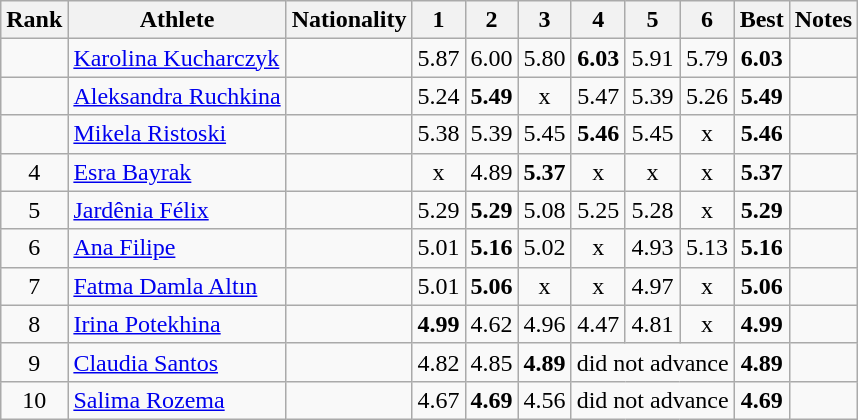<table class="wikitable sortable" style="text-align:center">
<tr>
<th>Rank</th>
<th>Athlete</th>
<th>Nationality</th>
<th>1</th>
<th>2</th>
<th>3</th>
<th>4</th>
<th>5</th>
<th>6</th>
<th>Best</th>
<th>Notes</th>
</tr>
<tr>
<td></td>
<td align="left"><a href='#'>Karolina Kucharczyk</a></td>
<td align="left"></td>
<td>5.87</td>
<td>6.00</td>
<td>5.80</td>
<td><strong>6.03</strong></td>
<td>5.91</td>
<td>5.79</td>
<td><strong>6.03</strong></td>
<td></td>
</tr>
<tr>
<td></td>
<td align="left"><a href='#'>Aleksandra Ruchkina</a></td>
<td align="left"></td>
<td>5.24</td>
<td><strong>5.49</strong></td>
<td>x</td>
<td>5.47</td>
<td>5.39</td>
<td>5.26</td>
<td><strong>5.49</strong></td>
<td></td>
</tr>
<tr>
<td></td>
<td align="left"><a href='#'>Mikela Ristoski</a></td>
<td align="left"></td>
<td>5.38</td>
<td>5.39</td>
<td>5.45</td>
<td><strong>5.46</strong></td>
<td>5.45</td>
<td>x</td>
<td><strong>5.46</strong></td>
<td></td>
</tr>
<tr>
<td>4</td>
<td align="left"><a href='#'>Esra Bayrak</a></td>
<td align="left"></td>
<td>x</td>
<td>4.89</td>
<td><strong>5.37</strong></td>
<td>x</td>
<td>x</td>
<td>x</td>
<td><strong>5.37</strong></td>
<td></td>
</tr>
<tr>
<td>5</td>
<td align="left"><a href='#'>Jardênia Félix</a></td>
<td align="left"></td>
<td>5.29</td>
<td><strong>5.29</strong></td>
<td>5.08</td>
<td>5.25</td>
<td>5.28</td>
<td>x</td>
<td><strong>5.29</strong></td>
<td></td>
</tr>
<tr>
<td>6</td>
<td align="left"><a href='#'>Ana Filipe</a></td>
<td align="left"></td>
<td>5.01</td>
<td><strong>5.16</strong></td>
<td>5.02</td>
<td>x</td>
<td>4.93</td>
<td>5.13</td>
<td><strong>5.16</strong></td>
<td></td>
</tr>
<tr>
<td>7</td>
<td align="left"><a href='#'>Fatma Damla Altın</a></td>
<td align="left"></td>
<td>5.01</td>
<td><strong>5.06</strong></td>
<td>x</td>
<td>x</td>
<td>4.97</td>
<td>x</td>
<td><strong>5.06</strong></td>
<td></td>
</tr>
<tr>
<td>8</td>
<td align="left"><a href='#'>Irina Potekhina</a></td>
<td align="left"></td>
<td><strong>4.99</strong></td>
<td>4.62</td>
<td>4.96</td>
<td>4.47</td>
<td>4.81</td>
<td>x</td>
<td><strong>4.99</strong></td>
<td></td>
</tr>
<tr>
<td>9</td>
<td align="left"><a href='#'>Claudia Santos</a></td>
<td align="left"></td>
<td>4.82</td>
<td>4.85</td>
<td><strong>4.89</strong></td>
<td colspan="3">did not advance</td>
<td><strong>4.89</strong></td>
<td></td>
</tr>
<tr>
<td>10</td>
<td align="left"><a href='#'>Salima Rozema</a></td>
<td align="left"></td>
<td>4.67</td>
<td><strong>4.69</strong></td>
<td>4.56</td>
<td colspan="3">did not advance</td>
<td><strong>4.69</strong></td>
<td></td>
</tr>
</table>
